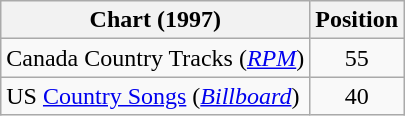<table class="wikitable sortable">
<tr>
<th scope="col">Chart (1997)</th>
<th scope="col">Position</th>
</tr>
<tr>
<td>Canada Country Tracks (<em><a href='#'>RPM</a></em>)</td>
<td align="center">55</td>
</tr>
<tr>
<td>US <a href='#'>Country Songs</a> (<em><a href='#'>Billboard</a></em>)</td>
<td align="center">40</td>
</tr>
</table>
